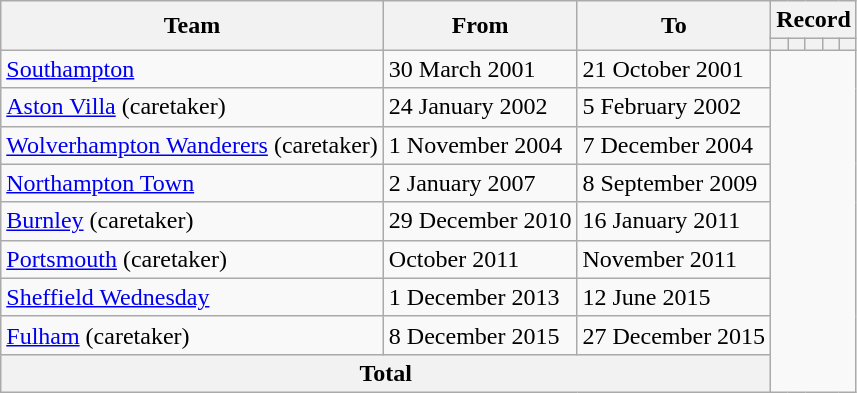<table class=wikitable style="text-align: center">
<tr>
<th rowspan=2>Team</th>
<th rowspan=2>From</th>
<th rowspan=2>To</th>
<th colspan=5>Record</th>
</tr>
<tr>
<th></th>
<th></th>
<th></th>
<th></th>
<th></th>
</tr>
<tr>
<td align=left><a href='#'>Southampton</a></td>
<td align=left>30 March 2001</td>
<td align=left>21 October 2001<br></td>
</tr>
<tr>
<td align=left><a href='#'>Aston Villa</a> (caretaker)</td>
<td align=left>24 January 2002</td>
<td align=left>5 February 2002<br></td>
</tr>
<tr>
<td align=left><a href='#'>Wolverhampton Wanderers</a> (caretaker)</td>
<td align=left>1 November 2004</td>
<td align=left>7 December 2004<br></td>
</tr>
<tr>
<td align=left><a href='#'>Northampton Town</a></td>
<td align=left>2 January 2007</td>
<td align=left>8 September 2009<br></td>
</tr>
<tr>
<td align=left><a href='#'>Burnley</a> (caretaker)</td>
<td align=left>29 December 2010</td>
<td align=left>16 January 2011<br></td>
</tr>
<tr>
<td align=left><a href='#'>Portsmouth</a> (caretaker)</td>
<td align=left>October 2011</td>
<td align=left>November 2011<br></td>
</tr>
<tr>
<td align=left><a href='#'>Sheffield Wednesday</a></td>
<td align=left>1 December 2013</td>
<td align=left>12 June 2015<br></td>
</tr>
<tr>
<td align=left><a href='#'>Fulham</a> (caretaker)</td>
<td align=left>8 December 2015</td>
<td align=left>27 December 2015<br></td>
</tr>
<tr>
<th colspan=3>Total<br></th>
</tr>
</table>
